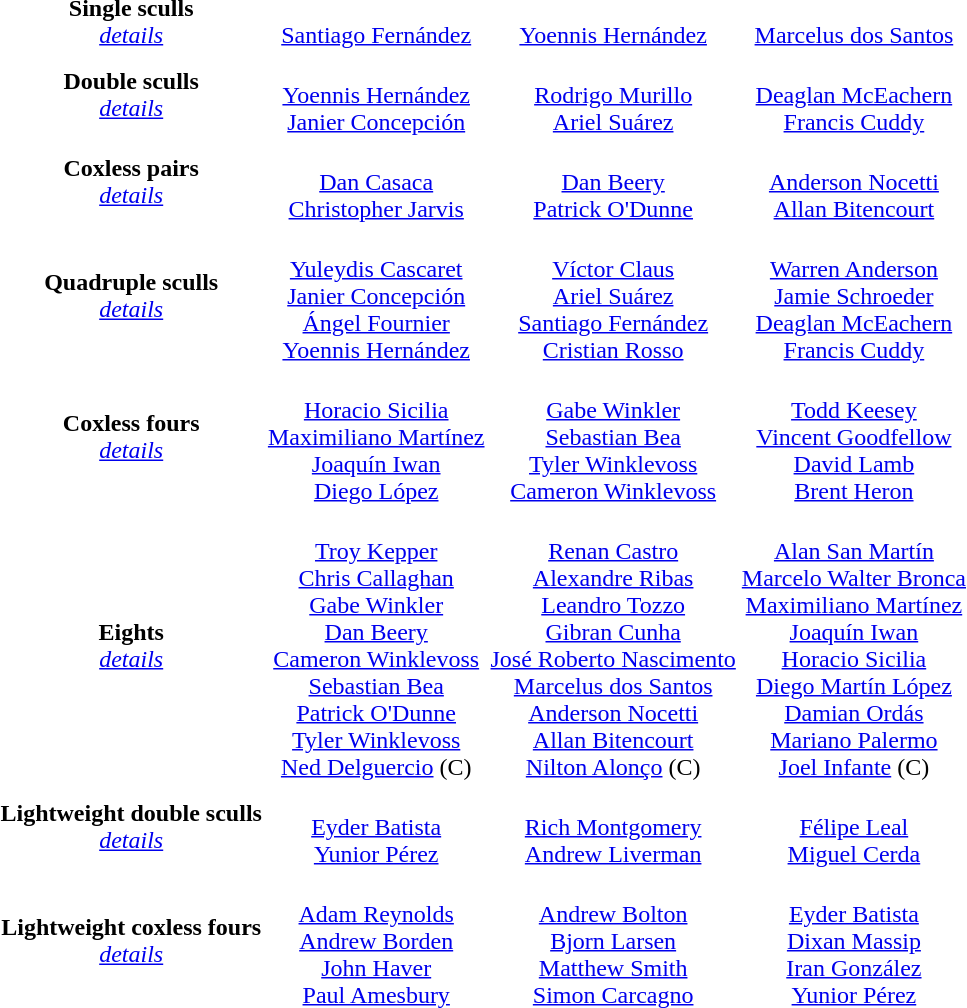<table>
<tr align="center">
<td><strong>Single sculls</strong><br><em><a href='#'>details</a></em></td>
<td><strong></strong><br><a href='#'>Santiago Fernández</a></td>
<td><strong></strong><br><a href='#'>Yoennis Hernández</a></td>
<td><strong></strong><br><a href='#'>Marcelus dos Santos</a></td>
</tr>
<tr align="center">
<td><strong>Double sculls</strong><br><em><a href='#'>details</a></em></td>
<td><strong></strong><br><a href='#'>Yoennis Hernández</a><br><a href='#'>Janier Concepción</a></td>
<td><strong></strong><br><a href='#'>Rodrigo Murillo</a><br><a href='#'>Ariel Suárez</a></td>
<td><strong></strong><br><a href='#'>Deaglan McEachern</a><br><a href='#'>Francis Cuddy</a></td>
</tr>
<tr align="center">
<td><strong>Coxless pairs</strong><br><em><a href='#'>details</a></em></td>
<td><strong></strong><br><a href='#'>Dan Casaca</a><br><a href='#'>Christopher Jarvis</a></td>
<td><strong></strong><br><a href='#'>Dan Beery</a><br><a href='#'>Patrick O'Dunne</a></td>
<td><strong></strong><br><a href='#'>Anderson Nocetti</a><br><a href='#'>Allan Bitencourt</a></td>
</tr>
<tr align="center">
<td><strong>Quadruple sculls</strong><br><em><a href='#'>details</a></em></td>
<td><strong></strong><br><a href='#'>Yuleydis Cascaret</a><br><a href='#'>Janier Concepción</a><br><a href='#'>Ángel Fournier</a><br><a href='#'>Yoennis Hernández</a></td>
<td><strong></strong><br><a href='#'>Víctor Claus</a><br><a href='#'>Ariel Suárez</a><br><a href='#'>Santiago Fernández</a><br><a href='#'>Cristian Rosso</a></td>
<td><strong></strong><br><a href='#'>Warren Anderson</a><br><a href='#'>Jamie Schroeder</a><br><a href='#'>Deaglan McEachern</a><br><a href='#'>Francis Cuddy</a></td>
</tr>
<tr align="center">
<td><strong>Coxless fours</strong><br><em><a href='#'>details</a></em></td>
<td><strong></strong><br><a href='#'>Horacio Sicilia</a><br><a href='#'>Maximiliano Martínez</a><br><a href='#'>Joaquín Iwan</a><br><a href='#'>Diego López</a></td>
<td><strong></strong><br><a href='#'>Gabe Winkler</a><br><a href='#'>Sebastian Bea</a><br><a href='#'>Tyler Winklevoss</a><br><a href='#'>Cameron Winklevoss</a></td>
<td><strong></strong><br><a href='#'>Todd Keesey</a><br><a href='#'>Vincent Goodfellow</a><br><a href='#'>David Lamb</a><br><a href='#'>Brent Heron</a></td>
</tr>
<tr align="center">
<td><strong>Eights</strong><br><em><a href='#'>details</a></em></td>
<td><strong></strong><br><a href='#'>Troy Kepper</a><br><a href='#'>Chris Callaghan</a><br><a href='#'>Gabe Winkler</a><br><a href='#'>Dan Beery</a><br><a href='#'>Cameron Winklevoss</a><br><a href='#'>Sebastian Bea</a><br><a href='#'>Patrick O'Dunne</a><br><a href='#'>Tyler Winklevoss</a><br><a href='#'>Ned Delguercio</a> (C)</td>
<td><strong></strong><br><a href='#'>Renan Castro</a><br><a href='#'>Alexandre Ribas</a><br><a href='#'>Leandro Tozzo</a><br><a href='#'>Gibran Cunha</a><br><a href='#'>José Roberto Nascimento</a><br><a href='#'>Marcelus dos Santos</a><br><a href='#'>Anderson Nocetti</a><br><a href='#'>Allan Bitencourt</a><br><a href='#'>Nilton Alonço</a> (C)</td>
<td><strong></strong><br><a href='#'>Alan San Martín</a><br><a href='#'>Marcelo Walter Bronca</a><br><a href='#'>Maximiliano Martínez</a><br><a href='#'>Joaquín Iwan</a><br><a href='#'>Horacio Sicilia</a><br><a href='#'>Diego Martín López</a><br><a href='#'>Damian Ordás</a><br><a href='#'>Mariano Palermo</a><br><a href='#'>Joel Infante</a> (C)</td>
</tr>
<tr align="center">
<td><strong>Lightweight double sculls</strong><br><em><a href='#'>details</a></em></td>
<td><strong></strong><br><a href='#'>Eyder Batista</a><br><a href='#'>Yunior Pérez</a></td>
<td><strong></strong><br><a href='#'>Rich Montgomery</a><br><a href='#'>Andrew Liverman</a></td>
<td><strong></strong><br><a href='#'>Félipe Leal</a><br><a href='#'>Miguel Cerda</a></td>
</tr>
<tr align="center">
<td><strong>Lightweight coxless fours</strong><br><em><a href='#'>details</a></em></td>
<td><strong></strong><br><a href='#'>Adam Reynolds</a><br><a href='#'>Andrew Borden</a><br><a href='#'>John Haver</a><br><a href='#'>Paul Amesbury</a></td>
<td><strong></strong><br><a href='#'>Andrew Bolton</a><br><a href='#'>Bjorn Larsen</a><br><a href='#'>Matthew Smith</a><br><a href='#'>Simon Carcagno</a></td>
<td><strong></strong><br><a href='#'>Eyder Batista</a><br><a href='#'>Dixan Massip</a><br><a href='#'>Iran González</a><br><a href='#'>Yunior Pérez</a></td>
</tr>
</table>
